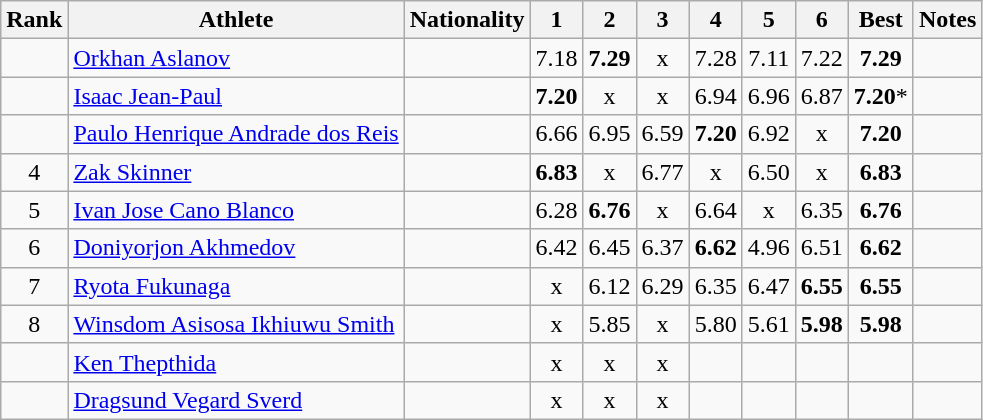<table class="wikitable sortable" style="text-align:center">
<tr>
<th>Rank</th>
<th>Athlete</th>
<th>Nationality</th>
<th>1</th>
<th>2</th>
<th>3</th>
<th>4</th>
<th>5</th>
<th>6</th>
<th>Best</th>
<th>Notes</th>
</tr>
<tr>
<td></td>
<td align="left"><a href='#'>Orkhan Aslanov</a></td>
<td align="left"></td>
<td>7.18</td>
<td><strong>7.29</strong></td>
<td>x</td>
<td>7.28</td>
<td>7.11</td>
<td>7.22</td>
<td><strong>7.29</strong></td>
<td></td>
</tr>
<tr>
<td></td>
<td align="left"><a href='#'>Isaac Jean-Paul</a></td>
<td align="left"></td>
<td><strong>7.20</strong></td>
<td>x</td>
<td>x</td>
<td>6.94</td>
<td>6.96</td>
<td>6.87</td>
<td><strong>7.20</strong>*</td>
<td></td>
</tr>
<tr>
<td></td>
<td align="left"><a href='#'>Paulo Henrique Andrade dos Reis</a></td>
<td align="left"></td>
<td>6.66</td>
<td>6.95</td>
<td>6.59</td>
<td><strong>7.20</strong></td>
<td>6.92</td>
<td>x</td>
<td><strong>7.20</strong></td>
<td></td>
</tr>
<tr>
<td>4</td>
<td align="left"><a href='#'>Zak Skinner</a></td>
<td align="left"></td>
<td><strong>6.83</strong></td>
<td>x</td>
<td>6.77</td>
<td>x</td>
<td>6.50</td>
<td>x</td>
<td><strong>6.83</strong></td>
<td></td>
</tr>
<tr>
<td>5</td>
<td align="left"><a href='#'>Ivan Jose Cano Blanco</a></td>
<td align="left"></td>
<td>6.28</td>
<td><strong>6.76</strong></td>
<td>x</td>
<td>6.64</td>
<td>x</td>
<td>6.35</td>
<td><strong>6.76</strong></td>
<td></td>
</tr>
<tr>
<td>6</td>
<td align="left"><a href='#'>Doniyorjon Akhmedov</a></td>
<td align="left"></td>
<td>6.42</td>
<td>6.45</td>
<td>6.37</td>
<td><strong>6.62</strong></td>
<td>4.96</td>
<td>6.51</td>
<td><strong>6.62</strong></td>
<td></td>
</tr>
<tr>
<td>7</td>
<td align="left"><a href='#'>Ryota Fukunaga</a></td>
<td align="left"></td>
<td>x</td>
<td>6.12</td>
<td>6.29</td>
<td>6.35</td>
<td>6.47</td>
<td><strong>6.55</strong></td>
<td><strong>6.55</strong></td>
<td></td>
</tr>
<tr>
<td>8</td>
<td align="left"><a href='#'>Winsdom Asisosa Ikhiuwu Smith</a></td>
<td align="left"></td>
<td>x</td>
<td>5.85</td>
<td>x</td>
<td>5.80</td>
<td>5.61</td>
<td><strong>5.98</strong></td>
<td><strong>5.98</strong></td>
<td></td>
</tr>
<tr>
<td></td>
<td align="left"><a href='#'>Ken Thepthida</a></td>
<td align="left"></td>
<td>x</td>
<td>x</td>
<td>x</td>
<td></td>
<td></td>
<td></td>
<td></td>
<td></td>
</tr>
<tr>
<td></td>
<td align="left"><a href='#'>Dragsund Vegard Sverd</a></td>
<td align="left"></td>
<td>x</td>
<td>x</td>
<td>x</td>
<td></td>
<td></td>
<td></td>
<td></td>
<td></td>
</tr>
</table>
